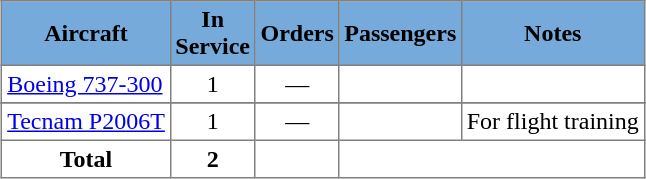<table class="toccolours" border="1" cellpadding="3" style="margin:1em auto; border-collapse:collapse">
<tr bgcolor=#75aadb>
<th>Aircraft</th>
<th>In<br>Service</th>
<th>Orders</th>
<th>Passengers</th>
<th>Notes</th>
</tr>
<tr>
<td><a href='#'>Boeing 737-300</a></td>
<td align="center">1</td>
<td align="center">—</td>
<td align="center"></td>
<td></td>
</tr>
<tr>
</tr>
<tr>
<td><a href='#'>Tecnam P2006T</a></td>
<td align="center">1</td>
<td align="center">—</td>
<td align="center"></td>
<td>For flight training</td>
</tr>
<tr>
<th>Total</th>
<th>2</th>
<th></th>
<th colspan="2"></th>
</tr>
</table>
